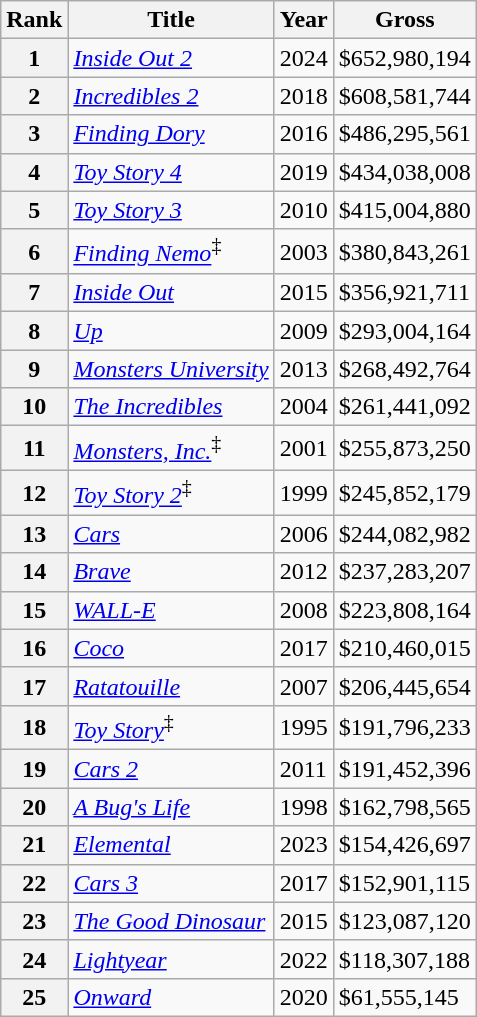<table class="wikitable sortable">
<tr>
<th scope="col">Rank</th>
<th scope="col">Title</th>
<th scope="col">Year</th>
<th scope="col">Gross</th>
</tr>
<tr>
<th>1</th>
<td><em><a href='#'>Inside Out 2</a></em></td>
<td>2024</td>
<td>$652,980,194</td>
</tr>
<tr>
<th>2</th>
<td><em><a href='#'>Incredibles 2</a></em></td>
<td>2018</td>
<td>$608,581,744</td>
</tr>
<tr>
<th>3</th>
<td><em><a href='#'>Finding Dory</a></em></td>
<td>2016</td>
<td>$486,295,561</td>
</tr>
<tr>
<th>4</th>
<td><em><a href='#'>Toy Story 4</a></em></td>
<td>2019</td>
<td>$434,038,008</td>
</tr>
<tr>
<th>5</th>
<td><em><a href='#'>Toy Story 3</a></em></td>
<td>2010</td>
<td>$415,004,880</td>
</tr>
<tr>
<th>6</th>
<td><em><a href='#'>Finding Nemo</a></em><sup>‡</sup></td>
<td>2003</td>
<td>$380,843,261</td>
</tr>
<tr>
<th>7</th>
<td><em><a href='#'>Inside Out</a></em></td>
<td>2015</td>
<td>$356,921,711</td>
</tr>
<tr>
<th>8</th>
<td><em><a href='#'>Up</a></em></td>
<td>2009</td>
<td>$293,004,164</td>
</tr>
<tr>
<th>9</th>
<td><em><a href='#'>Monsters University</a></em></td>
<td>2013</td>
<td>$268,492,764</td>
</tr>
<tr>
<th>10</th>
<td><em><a href='#'>The Incredibles</a></em></td>
<td>2004</td>
<td>$261,441,092</td>
</tr>
<tr>
<th>11</th>
<td><em><a href='#'>Monsters, Inc.</a></em><sup>‡</sup></td>
<td>2001</td>
<td>$255,873,250</td>
</tr>
<tr>
<th>12</th>
<td><em><a href='#'>Toy Story 2</a></em><sup>‡</sup></td>
<td>1999</td>
<td>$245,852,179</td>
</tr>
<tr>
<th>13</th>
<td><em><a href='#'>Cars</a></em></td>
<td>2006</td>
<td>$244,082,982</td>
</tr>
<tr>
<th>14</th>
<td><em><a href='#'>Brave</a></em></td>
<td>2012</td>
<td>$237,283,207</td>
</tr>
<tr>
<th>15</th>
<td><em><a href='#'>WALL-E</a></em></td>
<td>2008</td>
<td>$223,808,164</td>
</tr>
<tr>
<th>16</th>
<td><em><a href='#'>Coco</a></em></td>
<td>2017</td>
<td>$210,460,015</td>
</tr>
<tr>
<th>17</th>
<td><em><a href='#'>Ratatouille</a></em></td>
<td>2007</td>
<td>$206,445,654</td>
</tr>
<tr>
<th>18</th>
<td><em><a href='#'>Toy Story</a></em><sup>‡</sup></td>
<td>1995</td>
<td>$191,796,233</td>
</tr>
<tr>
<th>19</th>
<td><em><a href='#'>Cars 2</a></em></td>
<td>2011</td>
<td>$191,452,396</td>
</tr>
<tr>
<th>20</th>
<td><em><a href='#'>A Bug's Life</a></em></td>
<td>1998</td>
<td>$162,798,565</td>
</tr>
<tr>
<th>21</th>
<td><em><a href='#'>Elemental</a></em></td>
<td>2023</td>
<td>$154,426,697</td>
</tr>
<tr>
<th>22</th>
<td><em><a href='#'>Cars 3</a></em></td>
<td>2017</td>
<td>$152,901,115</td>
</tr>
<tr>
<th>23</th>
<td><em><a href='#'>The Good Dinosaur</a></em></td>
<td>2015</td>
<td>$123,087,120</td>
</tr>
<tr>
<th>24</th>
<td><em><a href='#'>Lightyear</a></em></td>
<td>2022</td>
<td>$118,307,188</td>
</tr>
<tr>
<th>25</th>
<td><em><a href='#'>Onward</a></em></td>
<td>2020</td>
<td>$61,555,145</td>
</tr>
</table>
